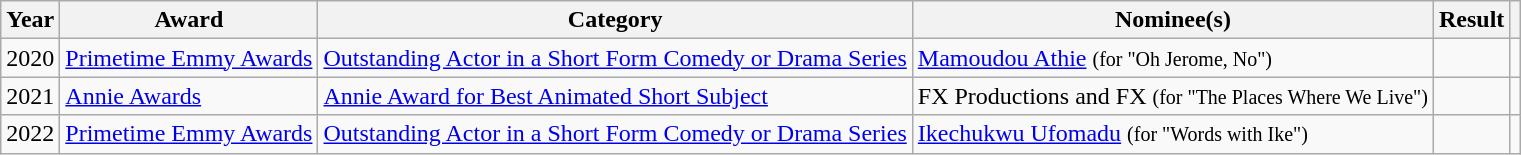<table class="wikitable sortable">
<tr>
<th>Year</th>
<th>Award</th>
<th>Category</th>
<th>Nominee(s)</th>
<th>Result</th>
<th></th>
</tr>
<tr>
<td align="center">2020</td>
<td><a href='#'>Primetime Emmy Awards</a></td>
<td><a href='#'>Outstanding Actor in a Short Form Comedy or Drama Series</a></td>
<td><a href='#'>Mamoudou Athie</a> <small>(for "Oh Jerome, No")</small></td>
<td></td>
<td align="center"></td>
</tr>
<tr>
<td align="center">2021</td>
<td><a href='#'>Annie Awards</a></td>
<td><a href='#'>Annie Award for Best Animated Short Subject</a></td>
<td>FX Productions and FX <small>(for "The Places Where We Live")</small></td>
<td></td>
<td align="center"></td>
</tr>
<tr>
<td align="center">2022</td>
<td><a href='#'>Primetime Emmy Awards</a></td>
<td><a href='#'>Outstanding Actor in a Short Form Comedy or Drama Series</a></td>
<td><a href='#'>Ikechukwu Ufomadu</a> <small>(for "Words with Ike")</small></td>
<td></td>
<td align="center"></td>
</tr>
</table>
